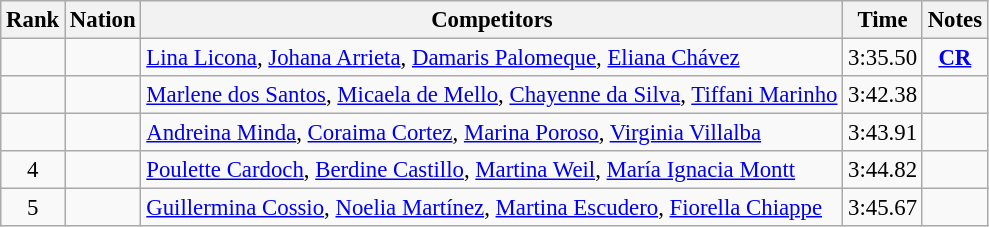<table class="wikitable sortable" style="text-align:center; font-size:95%">
<tr>
<th>Rank</th>
<th>Nation</th>
<th>Competitors</th>
<th>Time</th>
<th>Notes</th>
</tr>
<tr>
<td></td>
<td align=left></td>
<td align=left><a href='#'>Lina Licona</a>, <a href='#'>Johana Arrieta</a>, <a href='#'>Damaris Palomeque</a>, <a href='#'>Eliana Chávez</a></td>
<td>3:35.50</td>
<td><strong><a href='#'>CR</a></strong></td>
</tr>
<tr>
<td></td>
<td align=left></td>
<td align=left><a href='#'>Marlene dos Santos</a>, <a href='#'>Micaela de Mello</a>, <a href='#'>Chayenne da Silva</a>, <a href='#'>Tiffani Marinho</a></td>
<td>3:42.38</td>
<td></td>
</tr>
<tr>
<td></td>
<td align=left></td>
<td align=left><a href='#'>Andreina Minda</a>, <a href='#'>Coraima Cortez</a>, <a href='#'>Marina Poroso</a>, <a href='#'>Virginia Villalba</a></td>
<td>3:43.91</td>
<td></td>
</tr>
<tr>
<td>4</td>
<td align=left></td>
<td align=left><a href='#'>Poulette Cardoch</a>, <a href='#'>Berdine Castillo</a>, <a href='#'>Martina Weil</a>, <a href='#'>María Ignacia Montt</a></td>
<td>3:44.82</td>
<td></td>
</tr>
<tr>
<td>5</td>
<td align=left></td>
<td align=left><a href='#'>Guillermina Cossio</a>, <a href='#'>Noelia Martínez</a>, <a href='#'>Martina Escudero</a>, <a href='#'>Fiorella Chiappe</a></td>
<td>3:45.67</td>
<td></td>
</tr>
</table>
